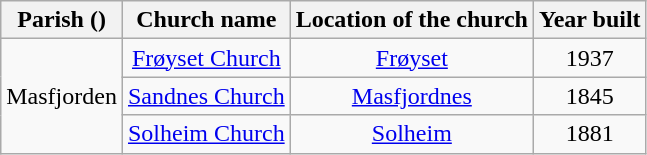<table class="wikitable" style="text-align:center">
<tr>
<th>Parish ()</th>
<th>Church name</th>
<th>Location of the church</th>
<th>Year built</th>
</tr>
<tr>
<td rowspan="3">Masfjorden</td>
<td><a href='#'>Frøyset Church</a></td>
<td><a href='#'>Frøyset</a></td>
<td>1937</td>
</tr>
<tr>
<td><a href='#'>Sandnes Church</a></td>
<td><a href='#'>Masfjordnes</a></td>
<td>1845</td>
</tr>
<tr>
<td><a href='#'>Solheim Church</a></td>
<td><a href='#'>Solheim</a></td>
<td>1881</td>
</tr>
</table>
